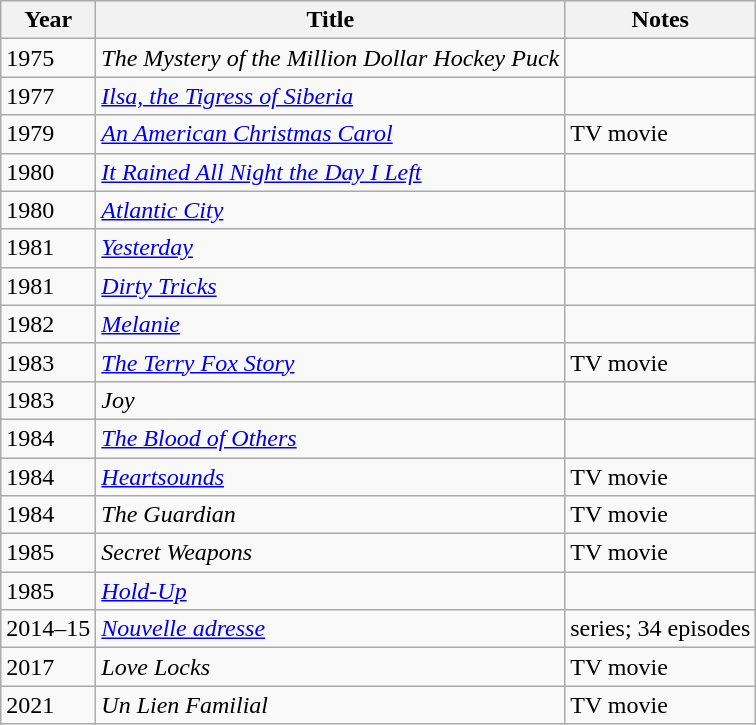<table class="wikitable sortable">
<tr>
<th>Year</th>
<th>Title</th>
<th>Notes</th>
</tr>
<tr>
<td>1975</td>
<td><em>The Mystery of the Million Dollar Hockey Puck</em></td>
<td></td>
</tr>
<tr>
<td>1977</td>
<td><em><a href='#'>Ilsa, the Tigress of Siberia</a></em></td>
<td></td>
</tr>
<tr>
<td>1979</td>
<td><em><a href='#'>An American Christmas Carol</a></em></td>
<td>TV movie</td>
</tr>
<tr>
<td>1980</td>
<td><em><a href='#'>It Rained All Night the Day I Left</a></em></td>
<td></td>
</tr>
<tr>
<td>1980</td>
<td><em><a href='#'>Atlantic City</a></em></td>
<td></td>
</tr>
<tr>
<td>1981</td>
<td><em><a href='#'>Yesterday</a></em></td>
<td></td>
</tr>
<tr>
<td>1981</td>
<td><em><a href='#'>Dirty Tricks</a></em></td>
<td></td>
</tr>
<tr>
<td>1982</td>
<td><em><a href='#'>Melanie</a></em></td>
<td></td>
</tr>
<tr>
<td>1983</td>
<td><em><a href='#'>The Terry Fox Story</a></em></td>
<td>TV movie</td>
</tr>
<tr>
<td>1983</td>
<td><em>Joy</em></td>
<td></td>
</tr>
<tr>
<td>1984</td>
<td><em><a href='#'>The Blood of Others</a></em></td>
<td></td>
</tr>
<tr>
<td>1984</td>
<td><em><a href='#'>Heartsounds</a></em></td>
<td>TV movie</td>
</tr>
<tr>
<td>1984</td>
<td><em>The Guardian</em></td>
<td>TV movie</td>
</tr>
<tr>
<td>1985</td>
<td><em>Secret Weapons </em></td>
<td>TV movie</td>
</tr>
<tr>
<td>1985</td>
<td><em><a href='#'>Hold-Up</a></em></td>
<td></td>
</tr>
<tr>
<td>2014–15</td>
<td><em><a href='#'>Nouvelle adresse</a></em></td>
<td>series; 34 episodes</td>
</tr>
<tr>
<td>2017</td>
<td><em>Love Locks</em></td>
<td>TV movie</td>
</tr>
<tr>
<td>2021</td>
<td><em>Un Lien Familial </em></td>
<td>TV movie</td>
</tr>
</table>
